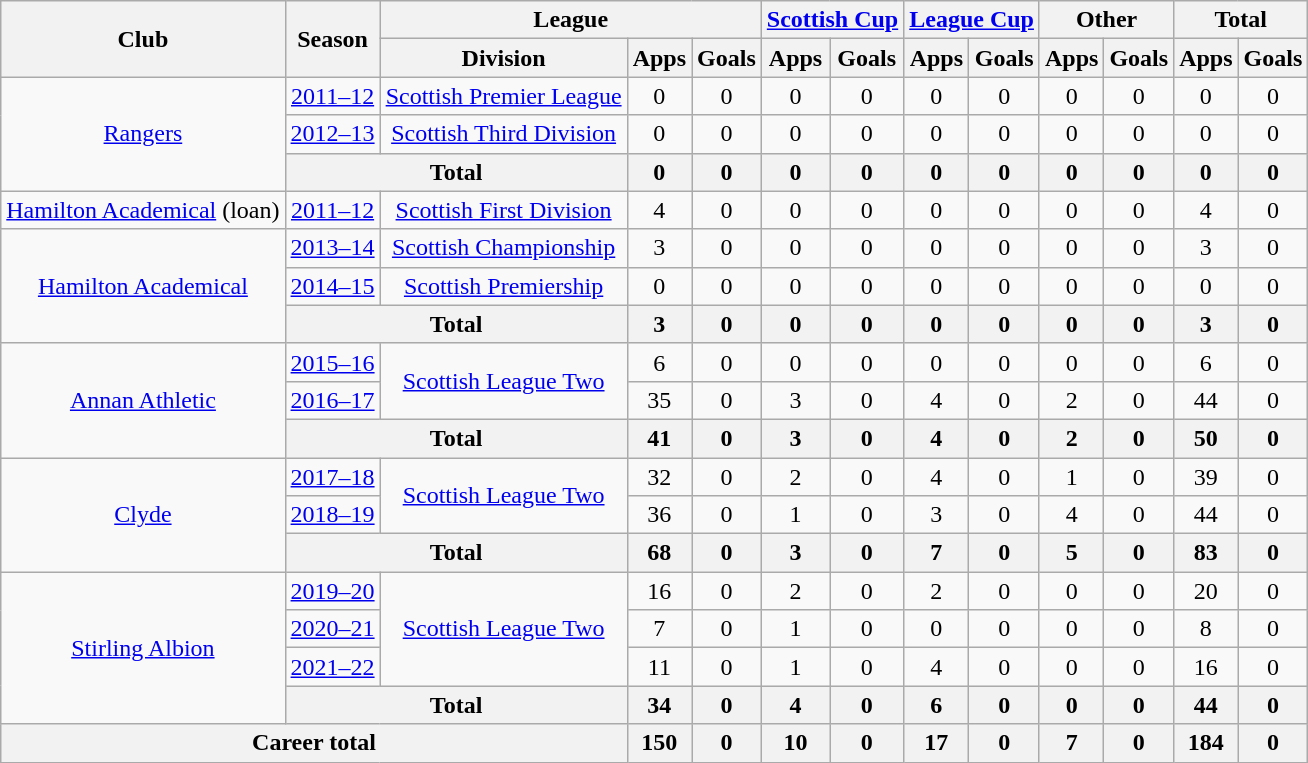<table class="wikitable" style="text-align: center">
<tr>
<th rowspan=2>Club</th>
<th rowspan=2>Season</th>
<th colspan=3>League</th>
<th colspan=2><a href='#'>Scottish Cup</a></th>
<th colspan=2><a href='#'>League Cup</a></th>
<th colspan=2>Other</th>
<th colspan=2>Total</th>
</tr>
<tr>
<th>Division</th>
<th>Apps</th>
<th>Goals</th>
<th>Apps</th>
<th>Goals</th>
<th>Apps</th>
<th>Goals</th>
<th>Apps</th>
<th>Goals</th>
<th>Apps</th>
<th>Goals</th>
</tr>
<tr>
<td rowspan=3><a href='#'>Rangers</a></td>
<td><a href='#'>2011–12</a></td>
<td><a href='#'>Scottish Premier League</a></td>
<td>0</td>
<td>0</td>
<td>0</td>
<td>0</td>
<td>0</td>
<td>0</td>
<td>0</td>
<td>0</td>
<td>0</td>
<td>0</td>
</tr>
<tr>
<td><a href='#'>2012–13</a></td>
<td><a href='#'>Scottish Third Division</a></td>
<td>0</td>
<td>0</td>
<td>0</td>
<td>0</td>
<td>0</td>
<td>0</td>
<td>0</td>
<td>0</td>
<td>0</td>
<td>0</td>
</tr>
<tr>
<th colspan=2>Total</th>
<th>0</th>
<th>0</th>
<th>0</th>
<th>0</th>
<th>0</th>
<th>0</th>
<th>0</th>
<th>0</th>
<th>0</th>
<th>0</th>
</tr>
<tr>
<td><a href='#'>Hamilton Academical</a> (loan)</td>
<td><a href='#'>2011–12</a></td>
<td><a href='#'>Scottish First Division</a></td>
<td>4</td>
<td>0</td>
<td>0</td>
<td>0</td>
<td>0</td>
<td>0</td>
<td>0</td>
<td>0</td>
<td>4</td>
<td>0</td>
</tr>
<tr>
<td rowspan=3><a href='#'>Hamilton Academical</a></td>
<td><a href='#'>2013–14</a></td>
<td><a href='#'>Scottish Championship</a></td>
<td>3</td>
<td>0</td>
<td>0</td>
<td>0</td>
<td>0</td>
<td>0</td>
<td>0</td>
<td>0</td>
<td>3</td>
<td>0</td>
</tr>
<tr>
<td><a href='#'>2014–15</a></td>
<td><a href='#'>Scottish Premiership</a></td>
<td>0</td>
<td>0</td>
<td>0</td>
<td>0</td>
<td>0</td>
<td>0</td>
<td>0</td>
<td>0</td>
<td>0</td>
<td>0</td>
</tr>
<tr>
<th colspan=2>Total</th>
<th>3</th>
<th>0</th>
<th>0</th>
<th>0</th>
<th>0</th>
<th>0</th>
<th>0</th>
<th>0</th>
<th>3</th>
<th>0</th>
</tr>
<tr>
<td rowspan="3"><a href='#'>Annan Athletic</a></td>
<td><a href='#'>2015–16</a></td>
<td rowspan="2"><a href='#'>Scottish League Two</a></td>
<td>6</td>
<td>0</td>
<td>0</td>
<td>0</td>
<td>0</td>
<td>0</td>
<td>0</td>
<td>0</td>
<td>6</td>
<td>0</td>
</tr>
<tr>
<td><a href='#'>2016–17</a></td>
<td>35</td>
<td>0</td>
<td>3</td>
<td>0</td>
<td>4</td>
<td>0</td>
<td>2</td>
<td>0</td>
<td>44</td>
<td>0</td>
</tr>
<tr>
<th colspan=2>Total</th>
<th>41</th>
<th>0</th>
<th>3</th>
<th>0</th>
<th>4</th>
<th>0</th>
<th>2</th>
<th>0</th>
<th>50</th>
<th>0</th>
</tr>
<tr>
<td rowspan="3"><a href='#'>Clyde</a></td>
<td><a href='#'>2017–18</a></td>
<td rowspan="2"><a href='#'>Scottish League Two</a></td>
<td>32</td>
<td>0</td>
<td>2</td>
<td>0</td>
<td>4</td>
<td>0</td>
<td>1</td>
<td>0</td>
<td>39</td>
<td>0</td>
</tr>
<tr>
<td><a href='#'>2018–19</a></td>
<td>36</td>
<td>0</td>
<td>1</td>
<td>0</td>
<td>3</td>
<td>0</td>
<td>4</td>
<td>0</td>
<td>44</td>
<td>0</td>
</tr>
<tr>
<th colspan=2>Total</th>
<th>68</th>
<th>0</th>
<th>3</th>
<th>0</th>
<th>7</th>
<th>0</th>
<th>5</th>
<th>0</th>
<th>83</th>
<th>0</th>
</tr>
<tr>
<td rowspan="4"><a href='#'>Stirling Albion</a></td>
<td><a href='#'>2019–20</a></td>
<td rowspan="3"><a href='#'>Scottish League Two</a></td>
<td>16</td>
<td>0</td>
<td>2</td>
<td>0</td>
<td>2</td>
<td>0</td>
<td>0</td>
<td>0</td>
<td>20</td>
<td>0</td>
</tr>
<tr>
<td><a href='#'>2020–21</a></td>
<td>7</td>
<td>0</td>
<td>1</td>
<td>0</td>
<td>0</td>
<td>0</td>
<td>0</td>
<td>0</td>
<td>8</td>
<td>0</td>
</tr>
<tr>
<td><a href='#'>2021–22</a></td>
<td>11</td>
<td>0</td>
<td>1</td>
<td>0</td>
<td>4</td>
<td>0</td>
<td>0</td>
<td>0</td>
<td>16</td>
<td>0</td>
</tr>
<tr>
<th colspan=2>Total</th>
<th>34</th>
<th>0</th>
<th>4</th>
<th>0</th>
<th>6</th>
<th>0</th>
<th>0</th>
<th>0</th>
<th>44</th>
<th>0</th>
</tr>
<tr>
<th colspan=3>Career total</th>
<th>150</th>
<th>0</th>
<th>10</th>
<th>0</th>
<th>17</th>
<th>0</th>
<th>7</th>
<th>0</th>
<th>184</th>
<th>0</th>
</tr>
</table>
